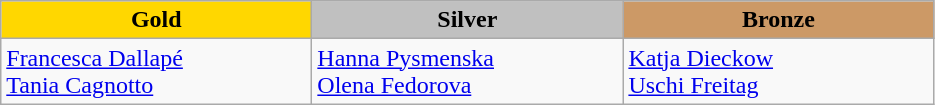<table class="wikitable" style="text-align:left">
<tr align="center">
<td width=200 bgcolor=gold><strong>Gold</strong></td>
<td width=200 bgcolor=silver><strong>Silver</strong></td>
<td width=200 bgcolor=CC9966><strong>Bronze</strong></td>
</tr>
<tr>
<td><a href='#'>Francesca Dallapé</a> <br> <a href='#'>Tania Cagnotto</a> <br> </td>
<td><a href='#'>Hanna Pysmenska</a> <br> <a href='#'>Olena Fedorova</a> <br> </td>
<td><a href='#'>Katja Dieckow</a> <br> <a href='#'>Uschi Freitag</a> <br> </td>
</tr>
</table>
